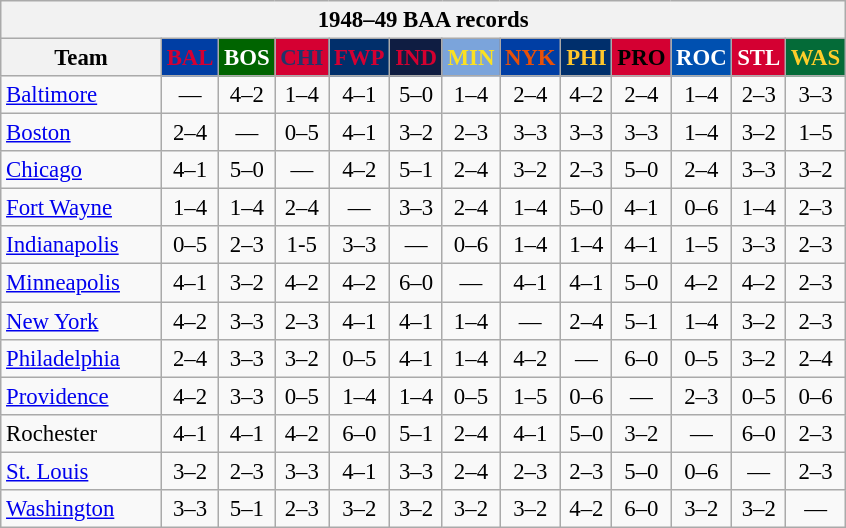<table class="wikitable" style="font-size:95%; text-align:center;">
<tr>
<th colspan=14>1948–49 BAA records</th>
</tr>
<tr>
<th width=100>Team</th>
<th style="background:#003EA4;color:#D30032;width=35">BAL</th>
<th style="background:#006400;color:#FFFFFF;width=35">BOS</th>
<th style="background:#D50032;color:#22356A;width=35">CHI</th>
<th style="background:#012F6B;color:#D40032;width=35">FWP</th>
<th style="background:#0F1D42;color:#D40030;width=35">IND</th>
<th style="background:#7BA4DB;color:#FBE122;width=35">MIN</th>
<th style="background:#003EA4;color:#E85109;width=35">NYK</th>
<th style="background:#002F6C;color:#FFC72C;width=35">PHI</th>
<th style="background:#D40032;color:#000000;width=35">PRO</th>
<th style="background:#0050B0;color:#FFFFFF;width=35">ROC</th>
<th style="background:#D40032;color:#FFFFFF;width=35">STL</th>
<th style="background:#046B38;color:#FECD2A;width=35">WAS</th>
</tr>
<tr>
<td style="text-align:left;"><a href='#'>Baltimore</a></td>
<td>—</td>
<td>4–2</td>
<td>1–4</td>
<td>4–1</td>
<td>5–0</td>
<td>1–4</td>
<td>2–4</td>
<td>4–2</td>
<td>2–4</td>
<td>1–4</td>
<td>2–3</td>
<td>3–3</td>
</tr>
<tr>
<td style="text-align:left;"><a href='#'>Boston</a></td>
<td>2–4</td>
<td>—</td>
<td>0–5</td>
<td>4–1</td>
<td>3–2</td>
<td>2–3</td>
<td>3–3</td>
<td>3–3</td>
<td>3–3</td>
<td>1–4</td>
<td>3–2</td>
<td>1–5</td>
</tr>
<tr>
<td style="text-align:left;"><a href='#'>Chicago</a></td>
<td>4–1</td>
<td>5–0</td>
<td>—</td>
<td>4–2</td>
<td>5–1</td>
<td>2–4</td>
<td>3–2</td>
<td>2–3</td>
<td>5–0</td>
<td>2–4</td>
<td>3–3</td>
<td>3–2</td>
</tr>
<tr>
<td style="text-align:left;"><a href='#'>Fort Wayne</a></td>
<td>1–4</td>
<td>1–4</td>
<td>2–4</td>
<td>—</td>
<td>3–3</td>
<td>2–4</td>
<td>1–4</td>
<td>5–0</td>
<td>4–1</td>
<td>0–6</td>
<td>1–4</td>
<td>2–3</td>
</tr>
<tr>
<td style="text-align:left;"><a href='#'>Indianapolis</a></td>
<td>0–5</td>
<td>2–3</td>
<td>1-5</td>
<td>3–3</td>
<td>—</td>
<td>0–6</td>
<td>1–4</td>
<td>1–4</td>
<td>4–1</td>
<td>1–5</td>
<td>3–3</td>
<td>2–3</td>
</tr>
<tr>
<td style="text-align:left;"><a href='#'>Minneapolis</a></td>
<td>4–1</td>
<td>3–2</td>
<td>4–2</td>
<td>4–2</td>
<td>6–0</td>
<td>—</td>
<td>4–1</td>
<td>4–1</td>
<td>5–0</td>
<td>4–2</td>
<td>4–2</td>
<td>2–3</td>
</tr>
<tr>
<td style="text-align:left;"><a href='#'>New York</a></td>
<td>4–2</td>
<td>3–3</td>
<td>2–3</td>
<td>4–1</td>
<td>4–1</td>
<td>1–4</td>
<td>—</td>
<td>2–4</td>
<td>5–1</td>
<td>1–4</td>
<td>3–2</td>
<td>2–3</td>
</tr>
<tr>
<td style="text-align:left;"><a href='#'>Philadelphia</a></td>
<td>2–4</td>
<td>3–3</td>
<td>3–2</td>
<td>0–5</td>
<td>4–1</td>
<td>1–4</td>
<td>4–2</td>
<td>—</td>
<td>6–0</td>
<td>0–5</td>
<td>3–2</td>
<td>2–4</td>
</tr>
<tr>
<td style="text-align:left;"><a href='#'>Providence</a></td>
<td>4–2</td>
<td>3–3</td>
<td>0–5</td>
<td>1–4</td>
<td>1–4</td>
<td>0–5</td>
<td>1–5</td>
<td>0–6</td>
<td>—</td>
<td>2–3</td>
<td>0–5</td>
<td>0–6</td>
</tr>
<tr>
<td style="text-align:left;">Rochester</td>
<td>4–1</td>
<td>4–1</td>
<td>4–2</td>
<td>6–0</td>
<td>5–1</td>
<td>2–4</td>
<td>4–1</td>
<td>5–0</td>
<td>3–2</td>
<td>—</td>
<td>6–0</td>
<td>2–3</td>
</tr>
<tr>
<td style="text-align:left;"><a href='#'>St. Louis</a></td>
<td>3–2</td>
<td>2–3</td>
<td>3–3</td>
<td>4–1</td>
<td>3–3</td>
<td>2–4</td>
<td>2–3</td>
<td>2–3</td>
<td>5–0</td>
<td>0–6</td>
<td>—</td>
<td>2–3</td>
</tr>
<tr>
<td style="text-align:left;"><a href='#'>Washington</a></td>
<td>3–3</td>
<td>5–1</td>
<td>2–3</td>
<td>3–2</td>
<td>3–2</td>
<td>3–2</td>
<td>3–2</td>
<td>4–2</td>
<td>6–0</td>
<td>3–2</td>
<td>3–2</td>
<td>—</td>
</tr>
</table>
